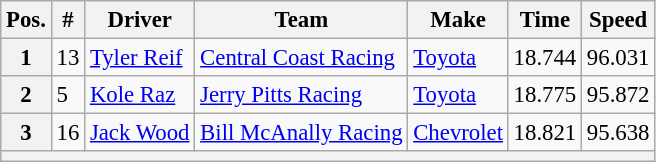<table class="wikitable" style="font-size:95%">
<tr>
<th>Pos.</th>
<th>#</th>
<th>Driver</th>
<th>Team</th>
<th>Make</th>
<th>Time</th>
<th>Speed</th>
</tr>
<tr>
<th>1</th>
<td>13</td>
<td><a href='#'>Tyler Reif</a></td>
<td><a href='#'>Central Coast Racing</a></td>
<td><a href='#'>Toyota</a></td>
<td>18.744</td>
<td>96.031</td>
</tr>
<tr>
<th>2</th>
<td>5</td>
<td><a href='#'>Kole Raz</a></td>
<td><a href='#'>Jerry Pitts Racing</a></td>
<td><a href='#'>Toyota</a></td>
<td>18.775</td>
<td>95.872</td>
</tr>
<tr>
<th>3</th>
<td>16</td>
<td><a href='#'>Jack Wood</a></td>
<td><a href='#'>Bill McAnally Racing</a></td>
<td><a href='#'>Chevrolet</a></td>
<td>18.821</td>
<td>95.638</td>
</tr>
<tr>
<th colspan="7"></th>
</tr>
</table>
